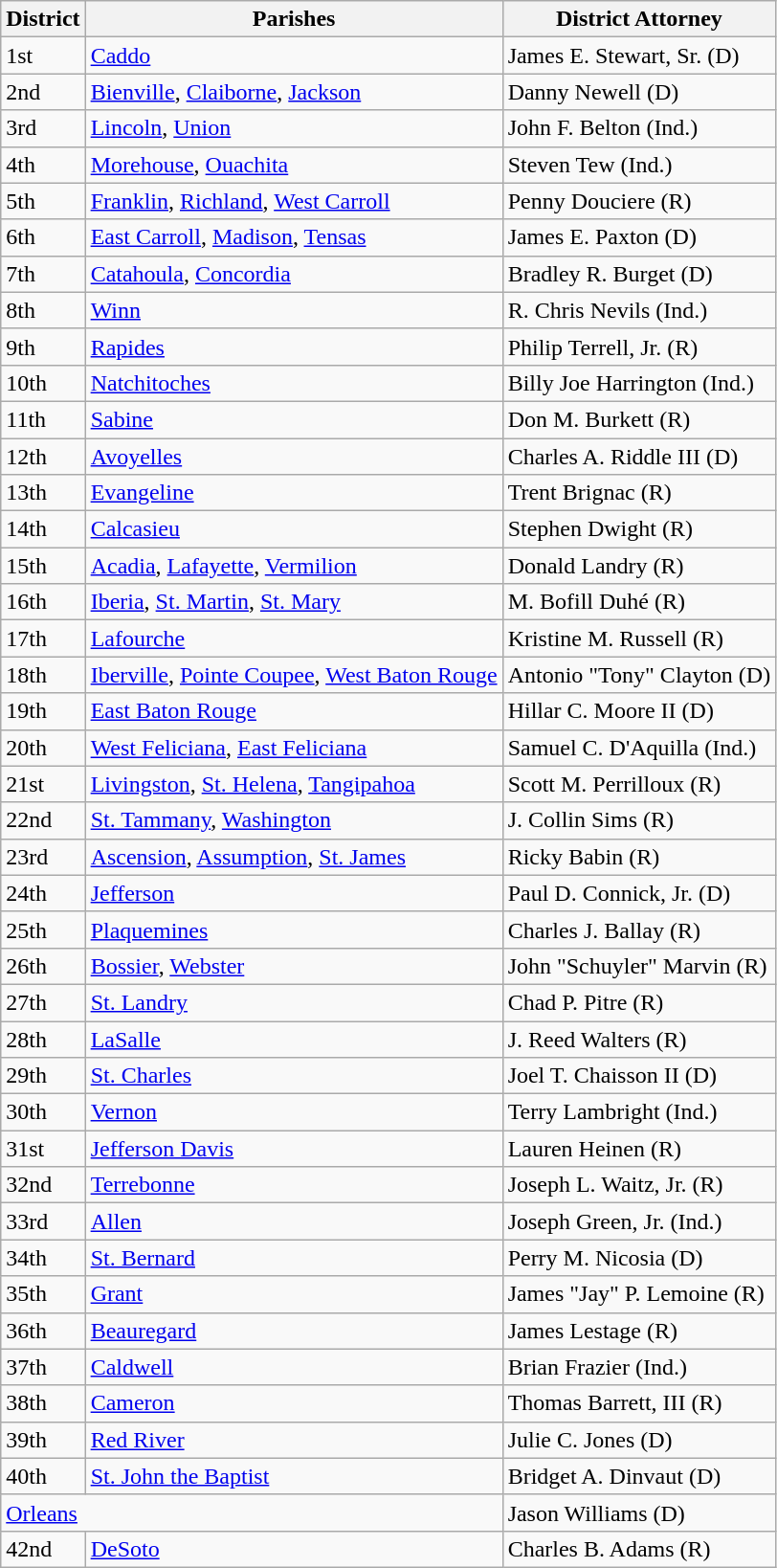<table class="wikitable">
<tr>
<th>District</th>
<th>Parishes</th>
<th>District Attorney</th>
</tr>
<tr>
<td>1st</td>
<td><a href='#'>Caddo</a></td>
<td>James E. Stewart, Sr. (D)</td>
</tr>
<tr>
<td>2nd</td>
<td><a href='#'>Bienville</a>, <a href='#'>Claiborne</a>, <a href='#'>Jackson</a></td>
<td>Danny Newell (D)</td>
</tr>
<tr>
<td>3rd</td>
<td><a href='#'>Lincoln</a>, <a href='#'>Union</a></td>
<td>John F. Belton (Ind.)</td>
</tr>
<tr>
<td>4th</td>
<td><a href='#'>Morehouse</a>, <a href='#'>Ouachita</a></td>
<td>Steven Tew (Ind.)</td>
</tr>
<tr>
<td>5th</td>
<td><a href='#'>Franklin</a>, <a href='#'>Richland</a>, <a href='#'>West Carroll</a></td>
<td>Penny Douciere (R)</td>
</tr>
<tr>
<td>6th</td>
<td><a href='#'>East Carroll</a>, <a href='#'>Madison</a>, <a href='#'>Tensas</a></td>
<td>James E. Paxton (D)</td>
</tr>
<tr>
<td>7th</td>
<td><a href='#'>Catahoula</a>, <a href='#'>Concordia</a></td>
<td>Bradley R. Burget (D)</td>
</tr>
<tr>
<td>8th</td>
<td><a href='#'>Winn</a></td>
<td>R. Chris Nevils (Ind.)</td>
</tr>
<tr>
<td>9th</td>
<td><a href='#'>Rapides</a></td>
<td>Philip Terrell, Jr. (R)</td>
</tr>
<tr>
<td>10th</td>
<td><a href='#'>Natchitoches</a></td>
<td>Billy Joe Harrington (Ind.)</td>
</tr>
<tr>
<td>11th</td>
<td><a href='#'>Sabine</a></td>
<td>Don M. Burkett (R)</td>
</tr>
<tr>
<td>12th</td>
<td><a href='#'>Avoyelles</a></td>
<td>Charles A. Riddle III (D)</td>
</tr>
<tr>
<td>13th</td>
<td><a href='#'>Evangeline</a></td>
<td>Trent Brignac (R)</td>
</tr>
<tr>
<td>14th</td>
<td><a href='#'>Calcasieu</a></td>
<td>Stephen Dwight (R)</td>
</tr>
<tr>
<td>15th</td>
<td><a href='#'>Acadia</a>, <a href='#'>Lafayette</a>, <a href='#'>Vermilion</a></td>
<td>Donald Landry (R)</td>
</tr>
<tr>
<td>16th</td>
<td><a href='#'>Iberia</a>, <a href='#'>St. Martin</a>, <a href='#'>St. Mary</a></td>
<td>M. Bofill Duhé (R)</td>
</tr>
<tr>
<td>17th</td>
<td><a href='#'>Lafourche</a></td>
<td>Kristine M. Russell (R)</td>
</tr>
<tr>
<td>18th</td>
<td><a href='#'>Iberville</a>, <a href='#'>Pointe Coupee</a>, <a href='#'>West Baton Rouge</a></td>
<td>Antonio "Tony" Clayton (D)</td>
</tr>
<tr>
<td>19th</td>
<td><a href='#'>East Baton Rouge</a></td>
<td>Hillar C. Moore II (D)</td>
</tr>
<tr>
<td>20th</td>
<td><a href='#'>West Feliciana</a>, <a href='#'>East Feliciana</a></td>
<td>Samuel C. D'Aquilla (Ind.)</td>
</tr>
<tr>
<td>21st</td>
<td><a href='#'>Livingston</a>, <a href='#'>St. Helena</a>, <a href='#'>Tangipahoa</a></td>
<td>Scott M. Perrilloux (R)</td>
</tr>
<tr>
<td>22nd</td>
<td><a href='#'>St. Tammany</a>, <a href='#'>Washington</a></td>
<td>J. Collin Sims (R)</td>
</tr>
<tr>
<td>23rd</td>
<td><a href='#'>Ascension</a>, <a href='#'>Assumption</a>, <a href='#'>St. James</a></td>
<td>Ricky Babin (R)</td>
</tr>
<tr>
<td>24th</td>
<td><a href='#'>Jefferson</a></td>
<td>Paul D. Connick, Jr. (D)</td>
</tr>
<tr>
<td>25th</td>
<td><a href='#'>Plaquemines</a></td>
<td>Charles J. Ballay (R)</td>
</tr>
<tr>
<td>26th</td>
<td><a href='#'>Bossier</a>, <a href='#'>Webster</a></td>
<td>John "Schuyler" Marvin (R)</td>
</tr>
<tr>
<td>27th</td>
<td><a href='#'>St. Landry</a></td>
<td>Chad P. Pitre (R)</td>
</tr>
<tr>
<td>28th</td>
<td><a href='#'>LaSalle</a></td>
<td>J. Reed Walters (R)</td>
</tr>
<tr>
<td>29th</td>
<td><a href='#'>St. Charles</a></td>
<td>Joel T. Chaisson II (D)</td>
</tr>
<tr>
<td>30th</td>
<td><a href='#'>Vernon</a></td>
<td>Terry Lambright (Ind.)</td>
</tr>
<tr>
<td>31st</td>
<td><a href='#'>Jefferson Davis</a></td>
<td>Lauren Heinen (R)</td>
</tr>
<tr>
<td>32nd</td>
<td><a href='#'>Terrebonne</a></td>
<td>Joseph L. Waitz, Jr. (R)</td>
</tr>
<tr>
<td>33rd</td>
<td><a href='#'>Allen</a></td>
<td>Joseph Green, Jr. (Ind.)</td>
</tr>
<tr>
<td>34th</td>
<td><a href='#'>St. Bernard</a></td>
<td>Perry M. Nicosia (D)</td>
</tr>
<tr>
<td>35th</td>
<td><a href='#'>Grant</a></td>
<td>James "Jay" P. Lemoine (R)</td>
</tr>
<tr>
<td>36th</td>
<td><a href='#'>Beauregard</a></td>
<td>James Lestage (R)</td>
</tr>
<tr>
<td>37th</td>
<td><a href='#'>Caldwell</a></td>
<td>Brian Frazier (Ind.)</td>
</tr>
<tr>
<td>38th</td>
<td><a href='#'>Cameron</a></td>
<td>Thomas Barrett, III (R)</td>
</tr>
<tr>
<td>39th</td>
<td><a href='#'>Red River</a></td>
<td>Julie C. Jones (D)</td>
</tr>
<tr>
<td>40th</td>
<td><a href='#'>St. John the Baptist</a></td>
<td>Bridget A. Dinvaut (D)</td>
</tr>
<tr>
<td colspan="2"><a href='#'>Orleans</a></td>
<td>Jason Williams (D)</td>
</tr>
<tr>
<td>42nd</td>
<td><a href='#'>DeSoto</a></td>
<td>Charles B. Adams (R)</td>
</tr>
</table>
